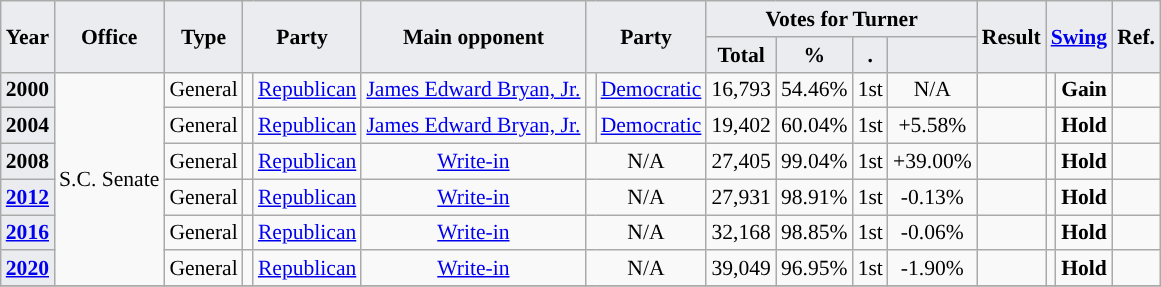<table class="wikitable" style="font-size: 90%; text-align:center;">
<tr>
<th style="background-color:#EAECF0;" rowspan=2>Year</th>
<th style="background-color:#EAECF0;" rowspan=2>Office</th>
<th style="background-color:#EAECF0;" rowspan=2>Type</th>
<th style="background-color:#EAECF0;" colspan=2 rowspan=2>Party</th>
<th style="background-color:#EAECF0;" rowspan=2>Main opponent</th>
<th style="background-color:#EAECF0;" colspan=2 rowspan=2>Party</th>
<th style="background-color:#EAECF0;" colspan=4>Votes for Turner</th>
<th style="background-color:#EAECF0;" rowspan=2>Result</th>
<th style="background-color:#EAECF0;" colspan=2 rowspan=2><a href='#'>Swing</a></th>
<th style="background-color:#EAECF0;" colspan=2 rowspan=2>Ref.</th>
</tr>
<tr>
<th style="background-color:#EAECF0;">Total</th>
<th style="background-color:#EAECF0;">%</th>
<th style="background-color:#EAECF0;">.</th>
<th style="background-color:#EAECF0;"></th>
</tr>
<tr>
<th style="background-color:#EAECF0;">2000</th>
<td rowspan=6>S.C. Senate</td>
<td>General</td>
<td style="background-color:"></td>
<td><a href='#'>Republican</a></td>
<td><a href='#'>James Edward Bryan, Jr.</a></td>
<td style="background-color:"></td>
<td><a href='#'>Democratic</a></td>
<td>16,793</td>
<td>54.46%</td>
<td>1st</td>
<td>N/A</td>
<td></td>
<td style="background-color:"></td>
<td><strong>Gain</strong></td>
<td></td>
</tr>
<tr>
<th style="background-color:#EAECF0;">2004</th>
<td>General</td>
<td style="background-color:"></td>
<td><a href='#'>Republican</a></td>
<td><a href='#'>James Edward Bryan, Jr.</a></td>
<td style="background-color:"></td>
<td><a href='#'>Democratic</a></td>
<td>19,402</td>
<td>60.04%</td>
<td>1st</td>
<td>+5.58%</td>
<td></td>
<td style="background-color:"></td>
<td><strong>Hold</strong></td>
<td></td>
</tr>
<tr>
<th style="background-color:#EAECF0;">2008</th>
<td>General</td>
<td style="background-color:"></td>
<td><a href='#'>Republican</a></td>
<td><a href='#'>Write-in</a></td>
<td colspan=2>N/A</td>
<td>27,405</td>
<td>99.04%</td>
<td>1st</td>
<td>+39.00%</td>
<td></td>
<td style="background-color:"></td>
<td><strong>Hold</strong></td>
<td></td>
</tr>
<tr>
<th style="background-color:#EAECF0;"><a href='#'>2012</a></th>
<td>General</td>
<td style="background-color:"></td>
<td><a href='#'>Republican</a></td>
<td><a href='#'>Write-in</a></td>
<td colspan=2>N/A</td>
<td>27,931</td>
<td>98.91%</td>
<td>1st</td>
<td>-0.13%</td>
<td></td>
<td style="background-color:"></td>
<td><strong>Hold</strong></td>
<td></td>
</tr>
<tr>
<th style="background-color:#EAECF0;"><a href='#'>2016</a></th>
<td>General</td>
<td style="background-color:"></td>
<td><a href='#'>Republican</a></td>
<td><a href='#'>Write-in</a></td>
<td colspan=2>N/A</td>
<td>32,168</td>
<td>98.85%</td>
<td>1st</td>
<td>-0.06%</td>
<td></td>
<td style="background-color:"></td>
<td><strong>Hold</strong></td>
<td></td>
</tr>
<tr>
<th style="background-color:#EAECF0;"><a href='#'>2020</a></th>
<td>General</td>
<td style="background-color:"></td>
<td><a href='#'>Republican</a></td>
<td><a href='#'>Write-in</a></td>
<td colspan=2>N/A</td>
<td>39,049</td>
<td>96.95%</td>
<td>1st</td>
<td>-1.90%</td>
<td></td>
<td style="background-color:"></td>
<td><strong>Hold</strong></td>
<td></td>
</tr>
<tr>
</tr>
</table>
